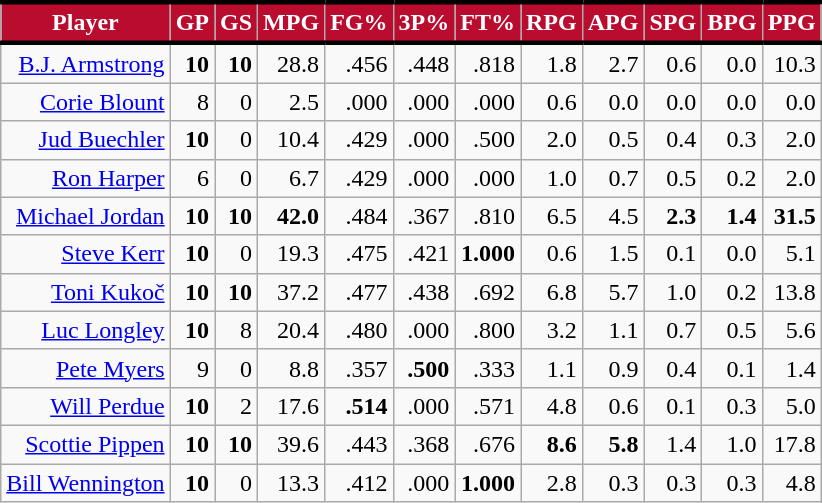<table class="wikitable sortable" style="text-align:right;">
<tr>
<th style="background:#BA0C2F; color:#FFFFFF; border-top:#010101 3px solid; border-bottom:#010101 3px solid;">Player</th>
<th style="background:#BA0C2F; color:#FFFFFF; border-top:#010101 3px solid; border-bottom:#010101 3px solid;">GP</th>
<th style="background:#BA0C2F; color:#FFFFFF; border-top:#010101 3px solid; border-bottom:#010101 3px solid;">GS</th>
<th style="background:#BA0C2F; color:#FFFFFF; border-top:#010101 3px solid; border-bottom:#010101 3px solid;">MPG</th>
<th style="background:#BA0C2F; color:#FFFFFF; border-top:#010101 3px solid; border-bottom:#010101 3px solid;">FG%</th>
<th style="background:#BA0C2F; color:#FFFFFF; border-top:#010101 3px solid; border-bottom:#010101 3px solid;">3P%</th>
<th style="background:#BA0C2F; color:#FFFFFF; border-top:#010101 3px solid; border-bottom:#010101 3px solid;">FT%</th>
<th style="background:#BA0C2F; color:#FFFFFF; border-top:#010101 3px solid; border-bottom:#010101 3px solid;">RPG</th>
<th style="background:#BA0C2F; color:#FFFFFF; border-top:#010101 3px solid; border-bottom:#010101 3px solid;">APG</th>
<th style="background:#BA0C2F; color:#FFFFFF; border-top:#010101 3px solid; border-bottom:#010101 3px solid;">SPG</th>
<th style="background:#BA0C2F; color:#FFFFFF; border-top:#010101 3px solid; border-bottom:#010101 3px solid;">BPG</th>
<th style="background:#BA0C2F; color:#FFFFFF; border-top:#010101 3px solid; border-bottom:#010101 3px solid;">PPG</th>
</tr>
<tr>
<td><a href='#'>B.J. Armstrong</a></td>
<td><strong>10</strong></td>
<td><strong>10</strong></td>
<td>28.8</td>
<td>.456</td>
<td>.448</td>
<td>.818</td>
<td>1.8</td>
<td>2.7</td>
<td>0.6</td>
<td>0.0</td>
<td>10.3</td>
</tr>
<tr>
<td><a href='#'>Corie Blount</a></td>
<td>8</td>
<td>0</td>
<td>2.5</td>
<td>.000</td>
<td>.000</td>
<td>.000</td>
<td>0.6</td>
<td>0.0</td>
<td>0.0</td>
<td>0.0</td>
<td>0.0</td>
</tr>
<tr>
<td><a href='#'>Jud Buechler</a></td>
<td><strong>10</strong></td>
<td>0</td>
<td>10.4</td>
<td>.429</td>
<td>.000</td>
<td>.500</td>
<td>2.0</td>
<td>0.5</td>
<td>0.4</td>
<td>0.3</td>
<td>2.0</td>
</tr>
<tr>
<td><a href='#'>Ron Harper</a></td>
<td>6</td>
<td>0</td>
<td>6.7</td>
<td>.429</td>
<td>.000</td>
<td>.000</td>
<td>1.0</td>
<td>0.7</td>
<td>0.5</td>
<td>0.2</td>
<td>2.0</td>
</tr>
<tr>
<td><a href='#'>Michael Jordan</a></td>
<td><strong>10</strong></td>
<td><strong>10</strong></td>
<td><strong>42.0</strong></td>
<td>.484</td>
<td>.367</td>
<td>.810</td>
<td>6.5</td>
<td>4.5</td>
<td><strong>2.3</strong></td>
<td><strong>1.4</strong></td>
<td><strong>31.5</strong></td>
</tr>
<tr>
<td><a href='#'>Steve Kerr</a></td>
<td><strong>10</strong></td>
<td>0</td>
<td>19.3</td>
<td>.475</td>
<td>.421</td>
<td><strong>1.000</strong></td>
<td>0.6</td>
<td>1.5</td>
<td>0.1</td>
<td>0.0</td>
<td>5.1</td>
</tr>
<tr>
<td><a href='#'>Toni Kukoč</a></td>
<td><strong>10</strong></td>
<td><strong>10</strong></td>
<td>37.2</td>
<td>.477</td>
<td>.438</td>
<td>.692</td>
<td>6.8</td>
<td>5.7</td>
<td>1.0</td>
<td>0.2</td>
<td>13.8</td>
</tr>
<tr>
<td><a href='#'>Luc Longley</a></td>
<td><strong>10</strong></td>
<td>8</td>
<td>20.4</td>
<td>.480</td>
<td>.000</td>
<td>.800</td>
<td>3.2</td>
<td>1.1</td>
<td>0.7</td>
<td>0.5</td>
<td>5.6</td>
</tr>
<tr>
<td><a href='#'>Pete Myers</a></td>
<td>9</td>
<td>0</td>
<td>8.8</td>
<td>.357</td>
<td><strong>.500</strong></td>
<td>.333</td>
<td>1.1</td>
<td>0.9</td>
<td>0.4</td>
<td>0.1</td>
<td>1.4</td>
</tr>
<tr>
<td><a href='#'>Will Perdue</a></td>
<td><strong>10</strong></td>
<td>2</td>
<td>17.6</td>
<td><strong>.514</strong></td>
<td>.000</td>
<td>.571</td>
<td>4.8</td>
<td>0.6</td>
<td>0.1</td>
<td>0.3</td>
<td>5.0</td>
</tr>
<tr>
<td><a href='#'>Scottie Pippen</a></td>
<td><strong>10</strong></td>
<td><strong>10</strong></td>
<td>39.6</td>
<td>.443</td>
<td>.368</td>
<td>.676</td>
<td><strong>8.6</strong></td>
<td><strong>5.8</strong></td>
<td>1.4</td>
<td>1.0</td>
<td>17.8</td>
</tr>
<tr>
<td><a href='#'>Bill Wennington</a></td>
<td><strong>10</strong></td>
<td>0</td>
<td>13.3</td>
<td>.412</td>
<td>.000</td>
<td><strong>1.000</strong></td>
<td>2.8</td>
<td>0.3</td>
<td>0.3</td>
<td>0.3</td>
<td>4.8</td>
</tr>
</table>
